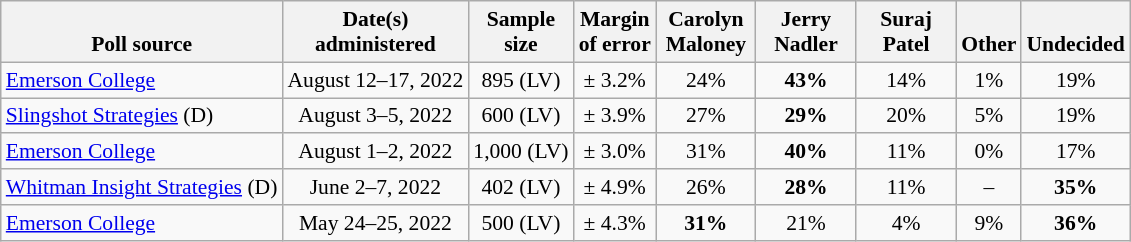<table class="wikitable" style="font-size:90%;text-align:center;">
<tr style="vertical-align:bottom">
<th>Poll source</th>
<th>Date(s)<br>administered</th>
<th>Sample<br>size</th>
<th>Margin<br>of error</th>
<th style="width:60px;">Carolyn<br>Maloney</th>
<th style="width:60px;">Jerry<br>Nadler</th>
<th style="width:60px;">Suraj<br>Patel</th>
<th>Other</th>
<th>Undecided</th>
</tr>
<tr>
<td style="text-align:left;"><a href='#'>Emerson College</a></td>
<td>August 12–17, 2022</td>
<td>895 (LV)</td>
<td>± 3.2%</td>
<td>24%</td>
<td><strong>43%</strong></td>
<td>14%</td>
<td>1%</td>
<td>19%</td>
</tr>
<tr>
<td style="text-align:left;"><a href='#'>Slingshot Strategies</a> (D)</td>
<td>August 3–5, 2022</td>
<td>600 (LV)</td>
<td>± 3.9%</td>
<td>27%</td>
<td><strong>29%</strong></td>
<td>20%</td>
<td>5%</td>
<td>19%</td>
</tr>
<tr>
<td style="text-align:left;"><a href='#'>Emerson College</a></td>
<td>August 1–2, 2022</td>
<td>1,000 (LV)</td>
<td>± 3.0%</td>
<td>31%</td>
<td><strong>40%</strong></td>
<td>11%</td>
<td>0%</td>
<td>17%</td>
</tr>
<tr>
<td style="text-align:left;"><a href='#'>Whitman Insight Strategies</a> (D)</td>
<td>June 2–7, 2022</td>
<td>402 (LV)</td>
<td>± 4.9%</td>
<td>26%</td>
<td><strong>28%</strong></td>
<td>11%</td>
<td>–</td>
<td><strong>35%</strong></td>
</tr>
<tr>
<td style="text-align:left;"><a href='#'>Emerson College</a></td>
<td>May 24–25, 2022</td>
<td>500 (LV)</td>
<td>± 4.3%</td>
<td><strong>31%</strong></td>
<td>21%</td>
<td>4%</td>
<td>9%</td>
<td><strong>36%</strong></td>
</tr>
</table>
